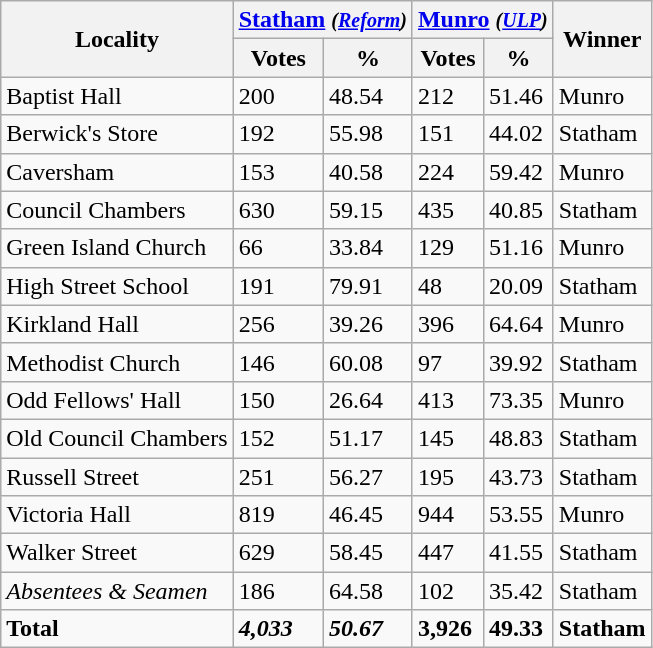<table class="wikitable sortable">
<tr>
<th rowspan=2>Locality</th>
<th colspan=2><a href='#'>Statham</a> <em><small>(<a href='#'>Reform</a>)</small></em></th>
<th colspan=2><a href='#'>Munro</a> <small><em>(<a href='#'>ULP</a>)</em></small></th>
<th rowspan=2>Winner</th>
</tr>
<tr>
<th>Votes</th>
<th>%</th>
<th>Votes</th>
<th>%</th>
</tr>
<tr>
<td>Baptist Hall</td>
<td>200</td>
<td>48.54</td>
<td>212</td>
<td>51.46</td>
<td>Munro</td>
</tr>
<tr>
<td>Berwick's Store</td>
<td>192</td>
<td>55.98</td>
<td>151</td>
<td>44.02</td>
<td>Statham</td>
</tr>
<tr>
<td>Caversham</td>
<td>153</td>
<td>40.58</td>
<td>224</td>
<td>59.42</td>
<td>Munro</td>
</tr>
<tr>
<td>Council Chambers</td>
<td>630</td>
<td>59.15</td>
<td>435</td>
<td>40.85</td>
<td>Statham</td>
</tr>
<tr>
<td>Green Island Church</td>
<td>66</td>
<td>33.84</td>
<td>129</td>
<td>51.16</td>
<td>Munro</td>
</tr>
<tr>
<td>High Street School</td>
<td>191</td>
<td>79.91</td>
<td>48</td>
<td>20.09</td>
<td>Statham</td>
</tr>
<tr>
<td>Kirkland Hall</td>
<td>256</td>
<td>39.26</td>
<td>396</td>
<td>64.64</td>
<td>Munro</td>
</tr>
<tr>
<td>Methodist Church</td>
<td>146</td>
<td>60.08</td>
<td>97</td>
<td>39.92</td>
<td>Statham</td>
</tr>
<tr>
<td>Odd Fellows' Hall</td>
<td>150</td>
<td>26.64</td>
<td>413</td>
<td>73.35</td>
<td>Munro</td>
</tr>
<tr>
<td>Old Council Chambers</td>
<td>152</td>
<td>51.17</td>
<td>145</td>
<td>48.83</td>
<td>Statham</td>
</tr>
<tr>
<td>Russell Street</td>
<td>251</td>
<td>56.27</td>
<td>195</td>
<td>43.73</td>
<td>Statham</td>
</tr>
<tr>
<td>Victoria Hall</td>
<td>819</td>
<td>46.45</td>
<td>944</td>
<td>53.55</td>
<td>Munro</td>
</tr>
<tr>
<td>Walker Street</td>
<td>629</td>
<td>58.45</td>
<td>447</td>
<td>41.55</td>
<td>Statham</td>
</tr>
<tr>
<td><em>Absentees & Seamen</em></td>
<td>186</td>
<td>64.58</td>
<td>102</td>
<td>35.42</td>
<td>Statham</td>
</tr>
<tr>
<td><strong>Total</strong></td>
<td><strong><em>4,033</em></strong></td>
<td><strong><em>50.67</em></strong></td>
<td><strong>3,926</strong></td>
<td><strong>49.33</strong></td>
<td><strong>Statham</strong></td>
</tr>
</table>
